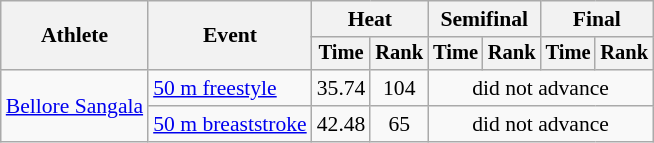<table class=wikitable style="font-size:90%">
<tr>
<th rowspan="2">Athlete</th>
<th rowspan="2">Event</th>
<th colspan="2">Heat</th>
<th colspan="2">Semifinal</th>
<th colspan="2">Final</th>
</tr>
<tr style="font-size:95%">
<th>Time</th>
<th>Rank</th>
<th>Time</th>
<th>Rank</th>
<th>Time</th>
<th>Rank</th>
</tr>
<tr align=center>
<td align=left rowspan=2><a href='#'>Bellore Sangala</a></td>
<td align=left><a href='#'>50 m freestyle</a></td>
<td>35.74</td>
<td>104</td>
<td colspan=4>did not advance</td>
</tr>
<tr align=center>
<td align=left><a href='#'>50 m breaststroke</a></td>
<td>42.48</td>
<td>65</td>
<td colspan=4>did not advance</td>
</tr>
</table>
